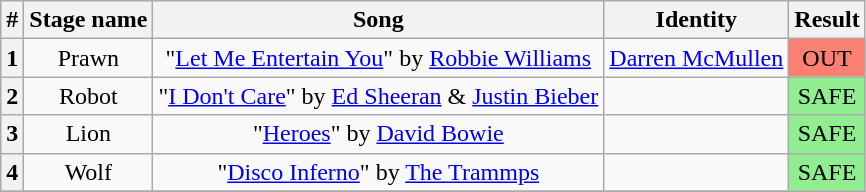<table class="wikitable plainrowheaders" style="text-align: center;">
<tr>
<th>#</th>
<th>Stage name</th>
<th>Song</th>
<th>Identity</th>
<th>Result</th>
</tr>
<tr>
<th>1</th>
<td>Prawn</td>
<td>"<a href='#'>Let Me Entertain You</a>" by <a href='#'>Robbie Williams</a></td>
<td><a href='#'>Darren McMullen</a></td>
<td bgcolor=salmon>OUT</td>
</tr>
<tr>
<th>2</th>
<td>Robot</td>
<td>"<a href='#'>I Don't Care</a>" by <a href='#'>Ed Sheeran</a> & <a href='#'>Justin Bieber</a></td>
<td></td>
<td bgcolor=lightgreen>SAFE</td>
</tr>
<tr>
<th>3</th>
<td>Lion</td>
<td>"<a href='#'>Heroes</a>" by <a href='#'>David Bowie</a></td>
<td></td>
<td bgcolor=lightgreen>SAFE</td>
</tr>
<tr>
<th>4</th>
<td>Wolf</td>
<td>"<a href='#'>Disco Inferno</a>" by <a href='#'>The Trammps</a></td>
<td></td>
<td bgcolor=lightgreen>SAFE</td>
</tr>
<tr>
</tr>
</table>
